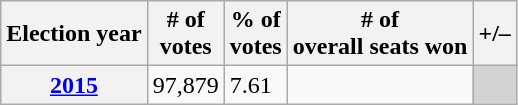<table class="wikitable">
<tr>
<th>Election year</th>
<th># of<br>votes</th>
<th>% of<br>votes</th>
<th># of<br>overall seats won</th>
<th>+/–</th>
</tr>
<tr>
<th><a href='#'>2015</a></th>
<td>97,879</td>
<td>7.61</td>
<td></td>
<td bgcolor="lightgrey"></td>
</tr>
</table>
